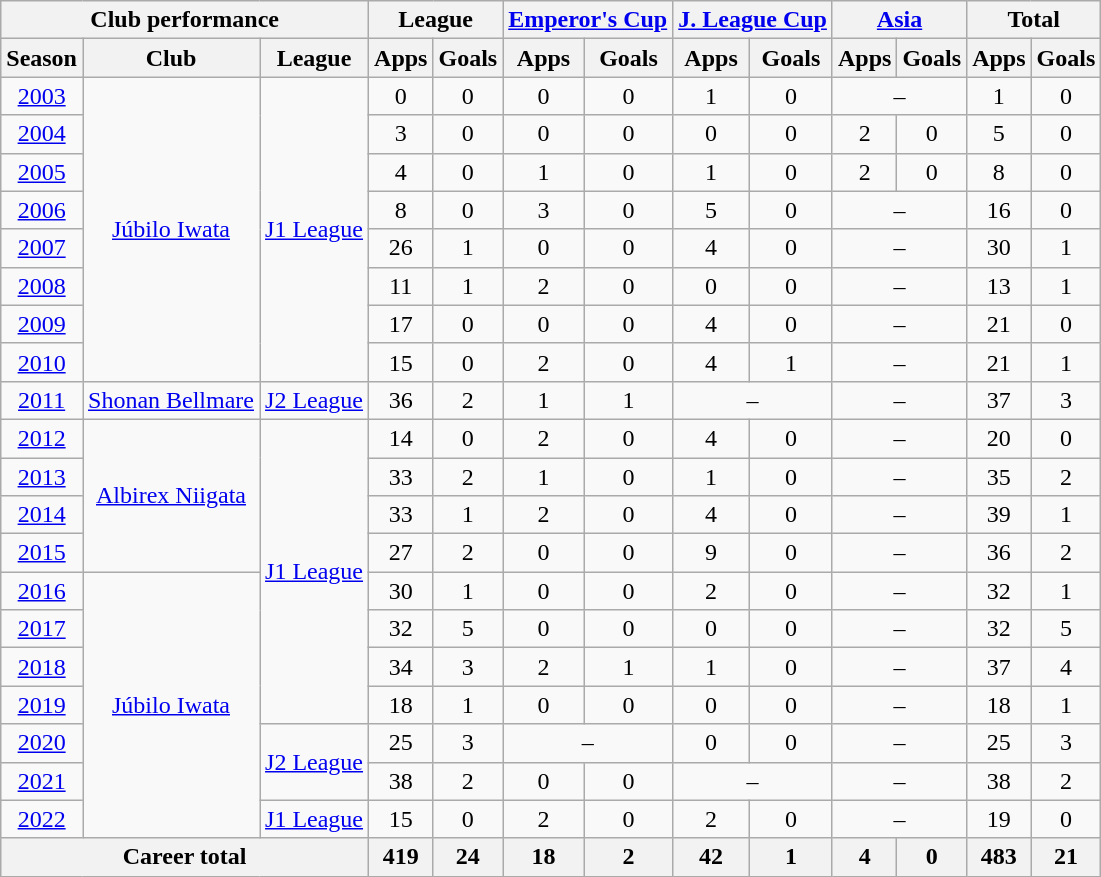<table class="wikitable" style="text-align: center">
<tr>
<th Colspan="3">Club performance</th>
<th Colspan="2">League</th>
<th Colspan="2"><a href='#'>Emperor's Cup</a></th>
<th Colspan="2"><a href='#'>J. League Cup</a></th>
<th Colspan="2"><a href='#'>Asia</a></th>
<th Colspan="2">Total</th>
</tr>
<tr>
<th>Season</th>
<th>Club</th>
<th>League</th>
<th>Apps</th>
<th>Goals</th>
<th>Apps</th>
<th>Goals</th>
<th>Apps</th>
<th>Goals</th>
<th>Apps</th>
<th>Goals</th>
<th>Apps</th>
<th>Goals</th>
</tr>
<tr>
<td><a href='#'>2003</a></td>
<td rowspan="8"><a href='#'>Júbilo Iwata</a></td>
<td rowspan="8"><a href='#'>J1 League</a></td>
<td>0</td>
<td>0</td>
<td>0</td>
<td>0</td>
<td>1</td>
<td>0</td>
<td colspan="2">–</td>
<td>1</td>
<td>0</td>
</tr>
<tr>
<td><a href='#'>2004</a></td>
<td>3</td>
<td>0</td>
<td>0</td>
<td>0</td>
<td>0</td>
<td>0</td>
<td>2</td>
<td>0</td>
<td>5</td>
<td>0</td>
</tr>
<tr>
<td><a href='#'>2005</a></td>
<td>4</td>
<td>0</td>
<td>1</td>
<td>0</td>
<td>1</td>
<td>0</td>
<td>2</td>
<td>0</td>
<td>8</td>
<td>0</td>
</tr>
<tr>
<td><a href='#'>2006</a></td>
<td>8</td>
<td>0</td>
<td>3</td>
<td>0</td>
<td>5</td>
<td>0</td>
<td colspan="2">–</td>
<td>16</td>
<td>0</td>
</tr>
<tr>
<td><a href='#'>2007</a></td>
<td>26</td>
<td>1</td>
<td>0</td>
<td>0</td>
<td>4</td>
<td>0</td>
<td colspan="2">–</td>
<td>30</td>
<td>1</td>
</tr>
<tr>
<td><a href='#'>2008</a></td>
<td>11</td>
<td>1</td>
<td>2</td>
<td>0</td>
<td>0</td>
<td>0</td>
<td colspan="2">–</td>
<td>13</td>
<td>1</td>
</tr>
<tr>
<td><a href='#'>2009</a></td>
<td>17</td>
<td>0</td>
<td>0</td>
<td>0</td>
<td>4</td>
<td>0</td>
<td colspan="2">–</td>
<td>21</td>
<td>0</td>
</tr>
<tr>
<td><a href='#'>2010</a></td>
<td>15</td>
<td>0</td>
<td>2</td>
<td>0</td>
<td>4</td>
<td>1</td>
<td colspan="2">–</td>
<td>21</td>
<td>1</td>
</tr>
<tr>
<td><a href='#'>2011</a></td>
<td><a href='#'>Shonan Bellmare</a></td>
<td><a href='#'>J2 League</a></td>
<td>36</td>
<td>2</td>
<td>1</td>
<td>1</td>
<td colspan="2">–</td>
<td colspan="2">–</td>
<td>37</td>
<td>3</td>
</tr>
<tr>
<td><a href='#'>2012</a></td>
<td rowspan="4"><a href='#'>Albirex Niigata</a></td>
<td rowspan="8"><a href='#'>J1 League</a></td>
<td>14</td>
<td>0</td>
<td>2</td>
<td>0</td>
<td>4</td>
<td>0</td>
<td colspan="2">–</td>
<td>20</td>
<td>0</td>
</tr>
<tr>
<td><a href='#'>2013</a></td>
<td>33</td>
<td>2</td>
<td>1</td>
<td>0</td>
<td>1</td>
<td>0</td>
<td colspan="2">–</td>
<td>35</td>
<td>2</td>
</tr>
<tr>
<td><a href='#'>2014</a></td>
<td>33</td>
<td>1</td>
<td>2</td>
<td>0</td>
<td>4</td>
<td>0</td>
<td colspan="2">–</td>
<td>39</td>
<td>1</td>
</tr>
<tr>
<td><a href='#'>2015</a></td>
<td>27</td>
<td>2</td>
<td>0</td>
<td>0</td>
<td>9</td>
<td>0</td>
<td colspan="2">–</td>
<td>36</td>
<td>2</td>
</tr>
<tr>
<td><a href='#'>2016</a></td>
<td rowspan="7"><a href='#'>Júbilo Iwata</a></td>
<td>30</td>
<td>1</td>
<td>0</td>
<td>0</td>
<td>2</td>
<td>0</td>
<td colspan="2">–</td>
<td>32</td>
<td>1</td>
</tr>
<tr>
<td><a href='#'>2017</a></td>
<td>32</td>
<td>5</td>
<td>0</td>
<td>0</td>
<td>0</td>
<td>0</td>
<td colspan="2">–</td>
<td>32</td>
<td>5</td>
</tr>
<tr>
<td><a href='#'>2018</a></td>
<td>34</td>
<td>3</td>
<td>2</td>
<td>1</td>
<td>1</td>
<td>0</td>
<td colspan="2">–</td>
<td>37</td>
<td>4</td>
</tr>
<tr>
<td><a href='#'>2019</a></td>
<td>18</td>
<td>1</td>
<td>0</td>
<td>0</td>
<td>0</td>
<td>0</td>
<td colspan="2">–</td>
<td>18</td>
<td>1</td>
</tr>
<tr>
<td><a href='#'>2020</a></td>
<td rowspan="2"><a href='#'>J2 League</a></td>
<td>25</td>
<td>3</td>
<td colspan="2">–</td>
<td>0</td>
<td>0</td>
<td colspan="2">–</td>
<td>25</td>
<td>3</td>
</tr>
<tr>
<td><a href='#'>2021</a></td>
<td>38</td>
<td>2</td>
<td>0</td>
<td>0</td>
<td colspan="2">–</td>
<td colspan="2">–</td>
<td>38</td>
<td>2</td>
</tr>
<tr>
<td><a href='#'>2022</a></td>
<td><a href='#'>J1 League</a></td>
<td>15</td>
<td>0</td>
<td>2</td>
<td>0</td>
<td>2</td>
<td>0</td>
<td colspan="2">–</td>
<td>19</td>
<td>0</td>
</tr>
<tr>
<th colspan="3">Career total</th>
<th>419</th>
<th>24</th>
<th>18</th>
<th>2</th>
<th>42</th>
<th>1</th>
<th>4</th>
<th>0</th>
<th>483</th>
<th>21</th>
</tr>
</table>
